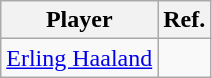<table class="wikitable">
<tr>
<th>Player</th>
<th>Ref.</th>
</tr>
<tr>
<td> <a href='#'>Erling Haaland</a></td>
<td></td>
</tr>
</table>
